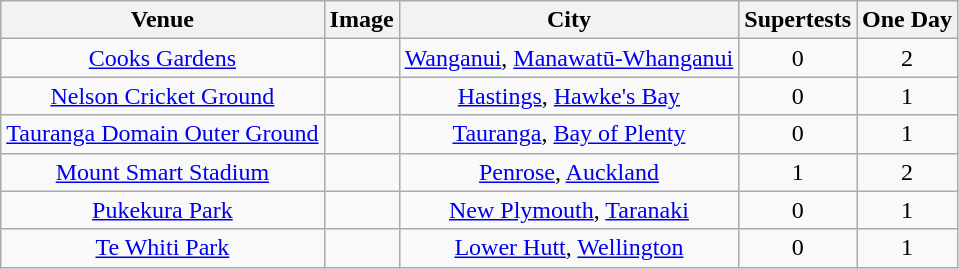<table class="wikitable sortable" style="text-align: center;">
<tr>
<th>Venue</th>
<th>Image</th>
<th>City</th>
<th>Supertests</th>
<th>One Day</th>
</tr>
<tr>
<td><a href='#'>Cooks Gardens</a></td>
<td></td>
<td><a href='#'>Wanganui</a>, <a href='#'>Manawatū-Whanganui</a></td>
<td>0</td>
<td>2</td>
</tr>
<tr>
<td><a href='#'>Nelson Cricket Ground</a></td>
<td></td>
<td><a href='#'>Hastings</a>, <a href='#'>Hawke's Bay</a></td>
<td>0</td>
<td>1</td>
</tr>
<tr>
<td><a href='#'>Tauranga Domain Outer Ground</a></td>
<td></td>
<td><a href='#'>Tauranga</a>, <a href='#'>Bay of Plenty</a></td>
<td>0</td>
<td>1</td>
</tr>
<tr>
<td><a href='#'>Mount Smart Stadium</a></td>
<td></td>
<td><a href='#'>Penrose</a>, <a href='#'>Auckland</a></td>
<td>1</td>
<td>2</td>
</tr>
<tr>
<td><a href='#'>Pukekura Park</a></td>
<td></td>
<td><a href='#'>New Plymouth</a>, <a href='#'>Taranaki</a></td>
<td>0</td>
<td>1</td>
</tr>
<tr>
<td><a href='#'>Te Whiti Park</a></td>
<td></td>
<td><a href='#'>Lower Hutt</a>, <a href='#'>Wellington</a></td>
<td>0</td>
<td>1</td>
</tr>
</table>
